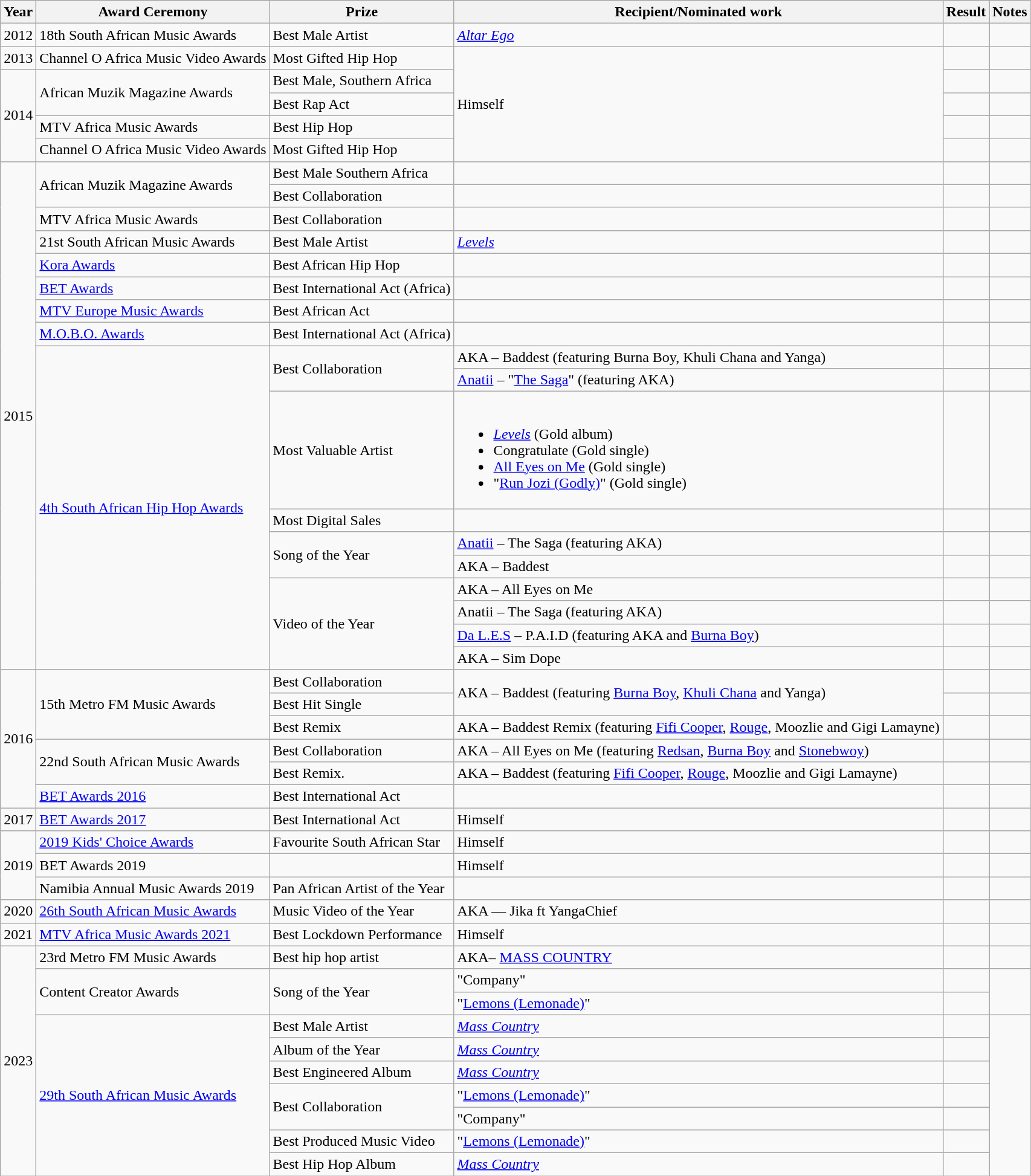<table class="wikitable">
<tr>
<th>Year</th>
<th>Award Ceremony</th>
<th>Prize</th>
<th>Recipient/Nominated work</th>
<th>Result</th>
<th>Notes</th>
</tr>
<tr>
<td>2012</td>
<td>18th South African Music Awards</td>
<td>Best Male Artist</td>
<td><em><a href='#'>Altar Ego</a></em></td>
<td></td>
<td></td>
</tr>
<tr>
<td>2013</td>
<td>Channel O Africa Music Video Awards</td>
<td>Most Gifted Hip Hop</td>
<td rowspan="5">Himself</td>
<td></td>
<td></td>
</tr>
<tr>
<td rowspan="4">2014</td>
<td rowspan="2">African Muzik Magazine Awards</td>
<td>Best Male, Southern Africa</td>
<td></td>
<td></td>
</tr>
<tr>
<td>Best Rap Act</td>
<td></td>
<td></td>
</tr>
<tr>
<td>MTV Africa Music Awards</td>
<td>Best Hip Hop</td>
<td></td>
<td></td>
</tr>
<tr>
<td>Channel O Africa Music Video Awards</td>
<td>Most Gifted Hip Hop</td>
<td></td>
<td></td>
</tr>
<tr>
<td rowspan="18">2015</td>
<td rowspan="2">African Muzik Magazine Awards</td>
<td>Best Male Southern Africa</td>
<td></td>
<td></td>
<td></td>
</tr>
<tr>
<td>Best Collaboration</td>
<td></td>
<td></td>
<td></td>
</tr>
<tr>
<td>MTV Africa Music Awards</td>
<td>Best Collaboration</td>
<td></td>
<td></td>
<td></td>
</tr>
<tr>
<td>21st South African Music Awards</td>
<td>Best Male Artist</td>
<td><em><a href='#'>Levels</a></em></td>
<td></td>
<td></td>
</tr>
<tr>
<td><a href='#'>Kora Awards</a></td>
<td>Best African Hip Hop</td>
<td></td>
<td></td>
<td></td>
</tr>
<tr>
<td><a href='#'>BET Awards</a></td>
<td>Best International Act (Africa)</td>
<td></td>
<td></td>
<td></td>
</tr>
<tr>
<td><a href='#'>MTV Europe Music Awards</a></td>
<td>Best African Act</td>
<td></td>
<td></td>
<td></td>
</tr>
<tr>
<td><a href='#'>M.O.B.O. Awards</a></td>
<td>Best International Act (Africa)</td>
<td></td>
<td></td>
<td></td>
</tr>
<tr>
<td rowspan="10"><a href='#'>4th South African Hip Hop Awards</a></td>
<td rowspan="2">Best Collaboration</td>
<td>AKA – Baddest (featuring Burna Boy, Khuli Chana and Yanga)</td>
<td></td>
<td></td>
</tr>
<tr>
<td><a href='#'>Anatii</a> – "<a href='#'>The Saga</a>" (featuring AKA)</td>
<td></td>
<td></td>
</tr>
<tr>
<td>Most Valuable Artist</td>
<td><br><ul><li><em><a href='#'>Levels</a></em> (Gold album)</li><li>Congratulate (Gold single)</li><li><a href='#'>All Eyes on Me</a> (Gold single)</li><li>"<a href='#'>Run Jozi (Godly)</a>" (Gold single)</li></ul></td>
<td></td>
<td></td>
</tr>
<tr>
<td>Most Digital Sales</td>
<td></td>
<td></td>
<td></td>
</tr>
<tr>
<td rowspan="2">Song of the Year</td>
<td><a href='#'>Anatii</a> – The Saga (featuring AKA)</td>
<td></td>
<td></td>
</tr>
<tr>
<td>AKA – Baddest</td>
<td></td>
<td></td>
</tr>
<tr>
<td rowspan="4">Video of the Year</td>
<td>AKA – All Eyes on Me</td>
<td></td>
<td></td>
</tr>
<tr>
<td>Anatii – The Saga (featuring AKA)</td>
<td></td>
<td></td>
</tr>
<tr>
<td><a href='#'>Da L.E.S</a> – P.A.I.D (featuring AKA and <a href='#'>Burna Boy</a>)</td>
<td></td>
<td></td>
</tr>
<tr>
<td>AKA – Sim Dope</td>
<td></td>
<td></td>
</tr>
<tr>
<td rowspan="6">2016</td>
<td rowspan="3">15th Metro FM Music Awards</td>
<td>Best Collaboration</td>
<td rowspan="2">AKA – Baddest (featuring <a href='#'>Burna Boy</a>, <a href='#'>Khuli Chana</a> and Yanga)</td>
<td></td>
<td></td>
</tr>
<tr>
<td>Best Hit Single</td>
<td></td>
<td></td>
</tr>
<tr>
<td>Best Remix</td>
<td>AKA – Baddest Remix (featuring <a href='#'>Fifi Cooper</a>, <a href='#'>Rouge</a>, Moozlie and Gigi Lamayne)</td>
<td></td>
<td></td>
</tr>
<tr>
<td rowspan="2">22nd South African Music Awards</td>
<td>Best Collaboration</td>
<td>AKA – All Eyes on Me (featuring <a href='#'>Redsan</a>, <a href='#'>Burna Boy</a> and <a href='#'>Stonebwoy</a>)</td>
<td></td>
<td></td>
</tr>
<tr>
<td>Best Remix.</td>
<td>AKA – Baddest (featuring <a href='#'>Fifi Cooper</a>, <a href='#'>Rouge</a>, Moozlie and Gigi Lamayne)</td>
<td></td>
<td></td>
</tr>
<tr>
<td><a href='#'>BET Awards 2016</a></td>
<td>Best International Act</td>
<td></td>
<td></td>
<td></td>
</tr>
<tr>
<td>2017</td>
<td><a href='#'>BET Awards 2017</a></td>
<td>Best International Act</td>
<td>Himself</td>
<td></td>
<td></td>
</tr>
<tr>
<td rowspan ="3">2019</td>
<td><a href='#'>2019 Kids' Choice Awards</a></td>
<td>Favourite South African Star</td>
<td>Himself</td>
<td></td>
<td></td>
</tr>
<tr>
<td>BET Awards 2019</td>
<td></td>
<td>Himself</td>
<td></td>
<td></td>
</tr>
<tr>
<td>Namibia Annual Music Awards 2019</td>
<td>Pan African Artist of the Year</td>
<td></td>
<td></td>
<td></td>
</tr>
<tr>
<td>2020</td>
<td><a href='#'>26th South African Music Awards</a></td>
<td>Music Video of the Year</td>
<td>AKA — Jika ft YangaChief</td>
<td></td>
<td></td>
</tr>
<tr>
<td>2021</td>
<td><a href='#'>MTV Africa Music Awards 2021</a></td>
<td>Best Lockdown Performance</td>
<td>Himself</td>
<td></td>
<td></td>
</tr>
<tr>
<td rowspan=11>2023</td>
<td>23rd Metro FM Music Awards</td>
<td>Best hip hop artist</td>
<td>AKA– <a href='#'>MASS COUNTRY</a></td>
<td></td>
<td></td>
</tr>
<tr>
<td rowspan=2>Content Creator Awards</td>
<td rowspan=2>Song of the Year</td>
<td>"Company" </td>
<td></td>
<td rowspan=2></td>
</tr>
<tr>
<td>"<a href='#'>Lemons (Lemonade)</a>" </td>
<td></td>
</tr>
<tr>
<td rowspan=7><a href='#'>29th South African Music Awards</a></td>
<td>Best Male Artist</td>
<td><em><a href='#'>Mass Country</a></em></td>
<td></td>
<td rowspan=7></td>
</tr>
<tr>
<td>Album of the Year</td>
<td><em><a href='#'>Mass Country</a></em></td>
<td></td>
</tr>
<tr>
<td>Best Engineered Album</td>
<td><em><a href='#'>Mass Country</a></em> </td>
<td></td>
</tr>
<tr>
<td rowspan=2>Best Collaboration</td>
<td>"<a href='#'>Lemons (Lemonade)</a>" </td>
<td></td>
</tr>
<tr>
<td>"Company" </td>
<td></td>
</tr>
<tr>
<td>Best Produced Music Video</td>
<td>"<a href='#'>Lemons (Lemonade)</a>" </td>
<td></td>
</tr>
<tr>
<td>Best Hip Hop Album</td>
<td><em><a href='#'>Mass Country</a></em></td>
<td></td>
</tr>
</table>
